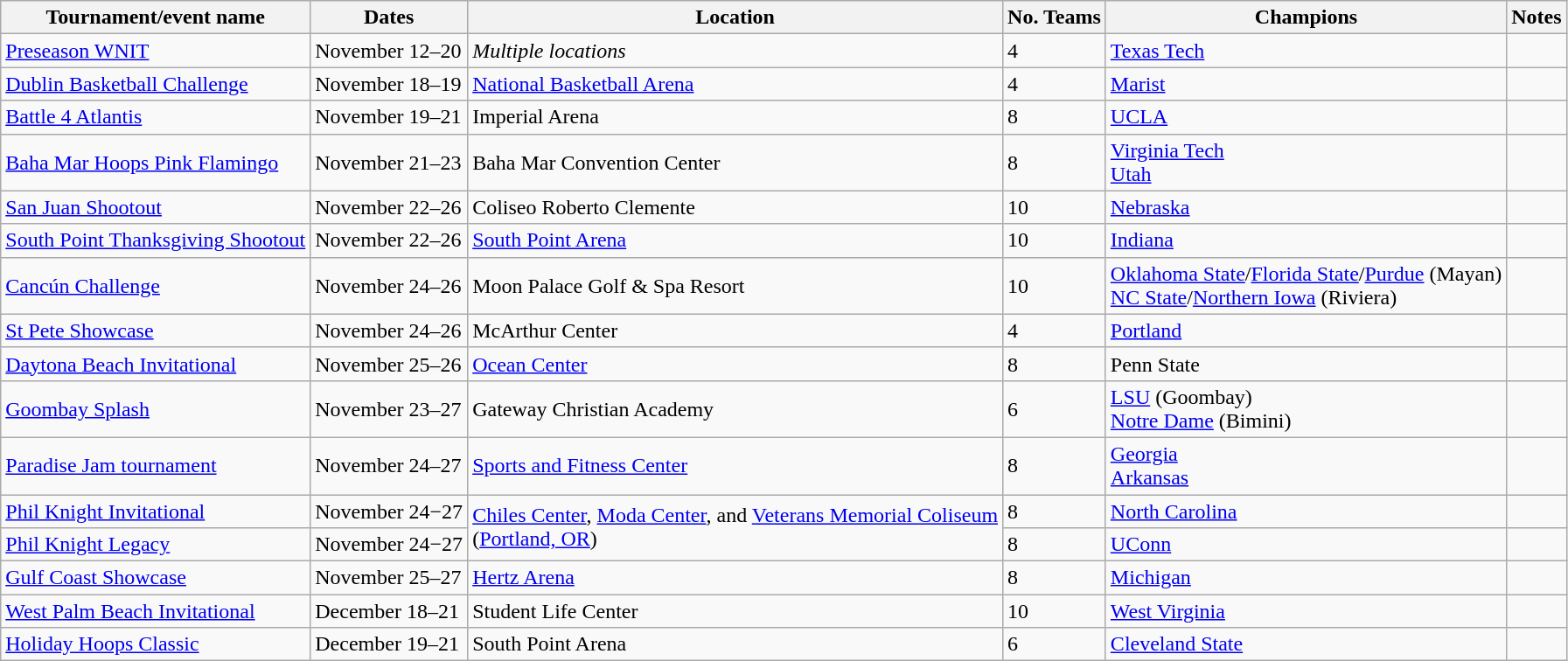<table class="wikitable sortable wikitable" sortable>
<tr>
<th>Tournament/event name</th>
<th>Dates</th>
<th>Location</th>
<th>No. Teams</th>
<th>Champions</th>
<th class=unsortable>Notes</th>
</tr>
<tr>
<td><a href='#'>Preseason WNIT</a></td>
<td>November 12–20</td>
<td><em>Multiple locations</em></td>
<td>4</td>
<td><a href='#'>Texas Tech</a></td>
<td></td>
</tr>
<tr>
<td><a href='#'>Dublin Basketball Challenge</a></td>
<td>November 18–19</td>
<td><a href='#'>National Basketball Arena</a> </td>
<td>4</td>
<td><a href='#'>Marist</a></td>
<td></td>
</tr>
<tr>
<td><a href='#'>Battle 4 Atlantis</a></td>
<td>November 19–21</td>
<td>Imperial Arena </td>
<td>8</td>
<td><a href='#'>UCLA</a></td>
<td></td>
</tr>
<tr>
<td><a href='#'>Baha Mar Hoops Pink Flamingo</a></td>
<td>November 21–23</td>
<td>Baha Mar Convention Center </td>
<td>8</td>
<td><a href='#'>Virginia Tech</a><br><a href='#'>Utah</a></td>
<td></td>
</tr>
<tr>
<td><a href='#'>San Juan Shootout</a></td>
<td>November 22–26</td>
<td>Coliseo Roberto Clemente </td>
<td>10</td>
<td><a href='#'>Nebraska</a></td>
<td></td>
</tr>
<tr>
<td><a href='#'>South Point Thanksgiving Shootout</a></td>
<td>November 22–26</td>
<td><a href='#'>South Point Arena</a> </td>
<td>10</td>
<td><a href='#'>Indiana</a></td>
<td></td>
</tr>
<tr>
<td><a href='#'>Cancún Challenge</a></td>
<td>November 24–26</td>
<td>Moon Palace Golf & Spa Resort </td>
<td>10</td>
<td><a href='#'>Oklahoma State</a>/<a href='#'>Florida State</a>/<a href='#'>Purdue</a> (Mayan)<br><a href='#'>NC State</a>/<a href='#'>Northern Iowa</a> (Riviera)</td>
<td></td>
</tr>
<tr>
<td><a href='#'>St Pete Showcase</a></td>
<td>November 24–26</td>
<td>McArthur Center </td>
<td>4</td>
<td><a href='#'>Portland</a></td>
<td></td>
</tr>
<tr>
<td><a href='#'>Daytona Beach Invitational</a></td>
<td>November 25–26</td>
<td><a href='#'>Ocean Center</a> </td>
<td>8</td>
<td>Penn State</td>
<td></td>
</tr>
<tr>
<td><a href='#'>Goombay Splash</a></td>
<td>November 23–27</td>
<td>Gateway Christian Academy </td>
<td>6</td>
<td><a href='#'>LSU</a> (Goombay)<br><a href='#'>Notre Dame</a> (Bimini)</td>
<td></td>
</tr>
<tr>
<td><a href='#'>Paradise Jam tournament</a></td>
<td>November 24–27</td>
<td><a href='#'>Sports and Fitness Center</a> </td>
<td>8</td>
<td><a href='#'>Georgia</a><br><a href='#'>Arkansas</a></td>
<td></td>
</tr>
<tr>
<td><a href='#'>Phil Knight Invitational</a></td>
<td>November 24−27</td>
<td rowspan=2><a href='#'>Chiles Center</a>, <a href='#'>Moda Center</a>, and <a href='#'>Veterans Memorial Coliseum</a><br>(<a href='#'>Portland, OR</a>)</td>
<td>8</td>
<td><a href='#'>North Carolina</a></td>
<td></td>
</tr>
<tr>
<td><a href='#'>Phil Knight Legacy</a></td>
<td>November 24−27</td>
<td>8</td>
<td><a href='#'>UConn</a></td>
<td></td>
</tr>
<tr>
<td><a href='#'>Gulf Coast Showcase</a></td>
<td>November 25–27</td>
<td><a href='#'>Hertz Arena</a> </td>
<td>8</td>
<td><a href='#'>Michigan</a></td>
<td></td>
</tr>
<tr>
<td><a href='#'>West Palm Beach Invitational</a></td>
<td>December 18–21</td>
<td>Student Life Center </td>
<td>10</td>
<td><a href='#'>West Virginia</a></td>
<td></td>
</tr>
<tr>
<td><a href='#'>Holiday Hoops Classic</a></td>
<td>December 19–21</td>
<td>South Point Arena </td>
<td>6</td>
<td><a href='#'>Cleveland State</a></td>
<td></td>
</tr>
</table>
